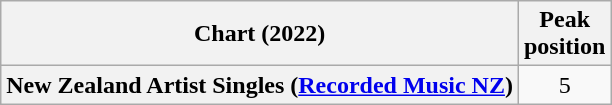<table class="wikitable plainrowheaders" style="text-align:center">
<tr>
<th scope="col">Chart (2022)</th>
<th scope="col">Peak<br>position</th>
</tr>
<tr>
<th scope="row">New Zealand Artist Singles (<a href='#'>Recorded Music NZ</a>)</th>
<td>5</td>
</tr>
</table>
